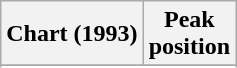<table class="wikitable sortable plainrowheaders" style="text-align:center">
<tr>
<th scope="col">Chart (1993)</th>
<th scope="col">Peak<br> position</th>
</tr>
<tr>
</tr>
<tr>
</tr>
</table>
